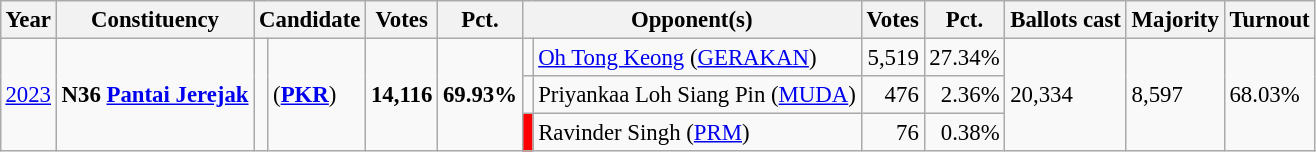<table class="wikitable" style="margin:0.5em ; font-size:95%">
<tr>
<th>Year</th>
<th>Constituency</th>
<th colspan="2">Candidate</th>
<th>Votes</th>
<th>Pct.</th>
<th colspan="2">Opponent(s)</th>
<th>Votes</th>
<th>Pct.</th>
<th>Ballots cast</th>
<th>Majority</th>
<th>Turnout</th>
</tr>
<tr>
<td rowspan="3"><a href='#'>2023</a></td>
<td rowspan="3"><strong>N36 <a href='#'>Pantai Jerejak</a></strong></td>
<td rowspan="3" ></td>
<td rowspan="3"> (<a href='#'><strong>PKR</strong></a>)</td>
<td rowspan="3" align=right><strong>14,116</strong></td>
<td rowspan="3"><strong>69.93%</strong></td>
<td bgcolor=></td>
<td><a href='#'>Oh Tong Keong</a> (<a href='#'>GERAKAN</a>)</td>
<td align=right>5,519</td>
<td>27.34%</td>
<td rowspan="3">20,334</td>
<td rowspan="3">8,597</td>
<td rowspan="3">68.03%</td>
</tr>
<tr>
<td bgcolor=></td>
<td>Priyankaa Loh Siang Pin (<a href='#'>MUDA</a>)</td>
<td align=right>476</td>
<td align=right>2.36%</td>
</tr>
<tr>
<td bgcolor= red></td>
<td>Ravinder Singh (<a href='#'>PRM</a>)</td>
<td align=right>76</td>
<td align=right>0.38%</td>
</tr>
</table>
